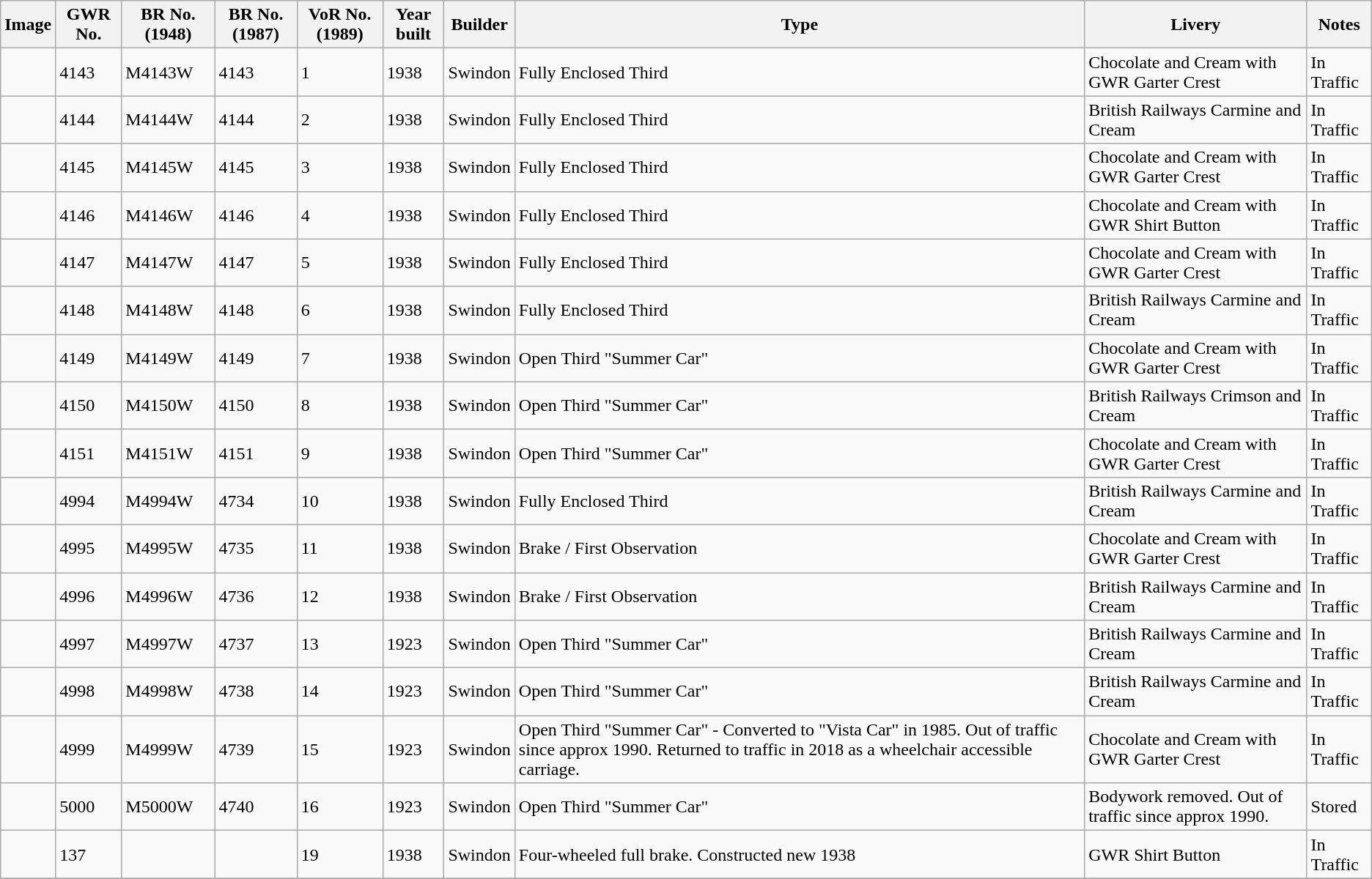<table class="wikitable sortable">
<tr>
<th>Image</th>
<th>GWR No.</th>
<th>BR No. (1948)</th>
<th>BR No. (1987)</th>
<th>VoR No. (1989)</th>
<th>Year built</th>
<th>Builder</th>
<th>Type</th>
<th>Livery</th>
<th>Notes</th>
</tr>
<tr>
<td></td>
<td>4143</td>
<td>M4143W</td>
<td>4143</td>
<td>1</td>
<td>1938</td>
<td>Swindon</td>
<td>Fully Enclosed Third</td>
<td>Chocolate and Cream with GWR Garter Crest</td>
<td>In Traffic</td>
</tr>
<tr>
<td></td>
<td>4144</td>
<td>M4144W</td>
<td>4144</td>
<td>2</td>
<td>1938</td>
<td>Swindon</td>
<td>Fully Enclosed Third</td>
<td>British Railways Carmine and Cream</td>
<td>In Traffic</td>
</tr>
<tr>
<td></td>
<td>4145</td>
<td>M4145W</td>
<td>4145</td>
<td>3</td>
<td>1938</td>
<td>Swindon</td>
<td>Fully Enclosed Third</td>
<td>Chocolate and Cream with GWR Garter Crest</td>
<td>In Traffic</td>
</tr>
<tr>
<td></td>
<td>4146</td>
<td>M4146W</td>
<td>4146</td>
<td>4</td>
<td>1938</td>
<td>Swindon</td>
<td>Fully Enclosed Third</td>
<td>Chocolate and Cream with GWR Shirt Button</td>
<td>In Traffic</td>
</tr>
<tr>
<td></td>
<td>4147</td>
<td>M4147W</td>
<td>4147</td>
<td>5</td>
<td>1938</td>
<td>Swindon</td>
<td>Fully Enclosed Third</td>
<td>Chocolate and Cream with GWR Garter Crest</td>
<td>In Traffic</td>
</tr>
<tr>
<td></td>
<td>4148</td>
<td>M4148W</td>
<td>4148</td>
<td>6</td>
<td>1938</td>
<td>Swindon</td>
<td>Fully Enclosed Third</td>
<td>British Railways Carmine and Cream</td>
<td>In Traffic</td>
</tr>
<tr>
<td></td>
<td>4149</td>
<td>M4149W</td>
<td>4149</td>
<td>7</td>
<td>1938</td>
<td>Swindon</td>
<td>Open Third "Summer Car"</td>
<td>Chocolate and Cream with GWR Garter Crest</td>
<td>In Traffic</td>
</tr>
<tr>
<td></td>
<td>4150</td>
<td>M4150W</td>
<td>4150</td>
<td>8</td>
<td>1938</td>
<td>Swindon</td>
<td>Open Third "Summer Car"</td>
<td>British Railways Crimson and Cream</td>
<td>In Traffic</td>
</tr>
<tr>
<td></td>
<td>4151</td>
<td>M4151W</td>
<td>4151</td>
<td>9</td>
<td>1938</td>
<td>Swindon</td>
<td>Open Third "Summer Car"</td>
<td>Chocolate and Cream with GWR Garter Crest</td>
<td>In Traffic</td>
</tr>
<tr>
<td></td>
<td>4994</td>
<td>M4994W</td>
<td>4734</td>
<td>10</td>
<td>1938</td>
<td>Swindon</td>
<td>Fully Enclosed Third</td>
<td>British Railways Carmine and Cream</td>
<td>In Traffic</td>
</tr>
<tr>
<td></td>
<td>4995</td>
<td>M4995W</td>
<td>4735</td>
<td>11</td>
<td>1938</td>
<td>Swindon</td>
<td>Brake / First Observation</td>
<td>Chocolate and Cream with GWR Garter Crest</td>
<td>In Traffic</td>
</tr>
<tr>
<td></td>
<td>4996</td>
<td>M4996W</td>
<td>4736</td>
<td>12</td>
<td>1938</td>
<td>Swindon</td>
<td>Brake / First Observation</td>
<td>British Railways Carmine and Cream</td>
<td>In Traffic</td>
</tr>
<tr>
<td></td>
<td>4997</td>
<td>M4997W</td>
<td>4737</td>
<td>13</td>
<td>1923</td>
<td>Swindon</td>
<td>Open Third "Summer Car"</td>
<td>British Railways Carmine and Cream</td>
<td>In Traffic</td>
</tr>
<tr>
<td></td>
<td>4998</td>
<td>M4998W</td>
<td>4738</td>
<td>14</td>
<td>1923</td>
<td>Swindon</td>
<td>Open Third "Summer Car"</td>
<td>British Railways Carmine and Cream</td>
<td>In Traffic</td>
</tr>
<tr>
<td></td>
<td>4999</td>
<td>M4999W</td>
<td>4739</td>
<td>15</td>
<td>1923</td>
<td>Swindon</td>
<td>Open Third "Summer Car" - Converted to "Vista Car" in 1985. Out of traffic since approx 1990. Returned to traffic in 2018 as a wheelchair accessible carriage.</td>
<td>Chocolate and Cream with GWR Garter Crest</td>
<td>In Traffic</td>
</tr>
<tr>
<td></td>
<td>5000</td>
<td>M5000W</td>
<td>4740</td>
<td>16</td>
<td>1923</td>
<td>Swindon</td>
<td>Open Third "Summer Car"</td>
<td>Bodywork removed. Out of traffic since approx 1990.</td>
<td>Stored</td>
</tr>
<tr>
<td></td>
<td>137</td>
<td></td>
<td></td>
<td>19</td>
<td>1938</td>
<td>Swindon</td>
<td>Four-wheeled full brake. Constructed new 1938 </td>
<td>GWR Shirt Button</td>
<td>In Traffic</td>
</tr>
<tr>
</tr>
</table>
